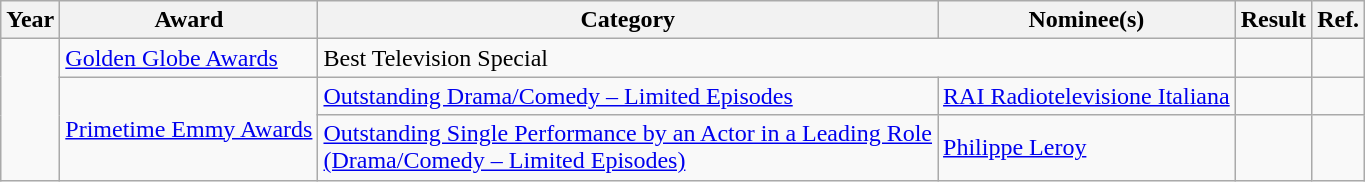<table class="wikitable sortable">
<tr>
<th>Year</th>
<th>Award</th>
<th>Category</th>
<th>Nominee(s)</th>
<th>Result</th>
<th>Ref.</th>
</tr>
<tr>
<td rowspan="3"></td>
<td><a href='#'>Golden Globe Awards</a></td>
<td colspan="2">Best Television Special</td>
<td></td>
<td align="center"></td>
</tr>
<tr>
<td rowspan="2"><a href='#'>Primetime Emmy Awards</a></td>
<td><a href='#'>Outstanding Drama/Comedy – Limited Episodes</a></td>
<td><a href='#'>RAI Radiotelevisione Italiana</a></td>
<td></td>
<td align="center"></td>
</tr>
<tr>
<td><a href='#'>Outstanding Single Performance by an Actor in a Leading Role <br> (Drama/Comedy – Limited Episodes)</a></td>
<td><a href='#'>Philippe Leroy</a></td>
<td></td>
<td align="center"></td>
</tr>
</table>
